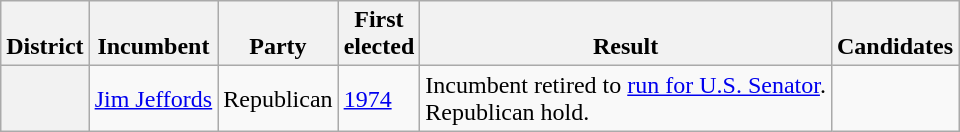<table class=wikitable>
<tr valign=bottom>
<th>District</th>
<th>Incumbent</th>
<th>Party</th>
<th>First<br>elected</th>
<th>Result</th>
<th>Candidates</th>
</tr>
<tr>
<th></th>
<td><a href='#'>Jim Jeffords</a></td>
<td>Republican</td>
<td><a href='#'>1974</a></td>
<td>Incumbent retired to <a href='#'>run for U.S. Senator</a>.<br>Republican hold.</td>
<td nowrap></td>
</tr>
</table>
